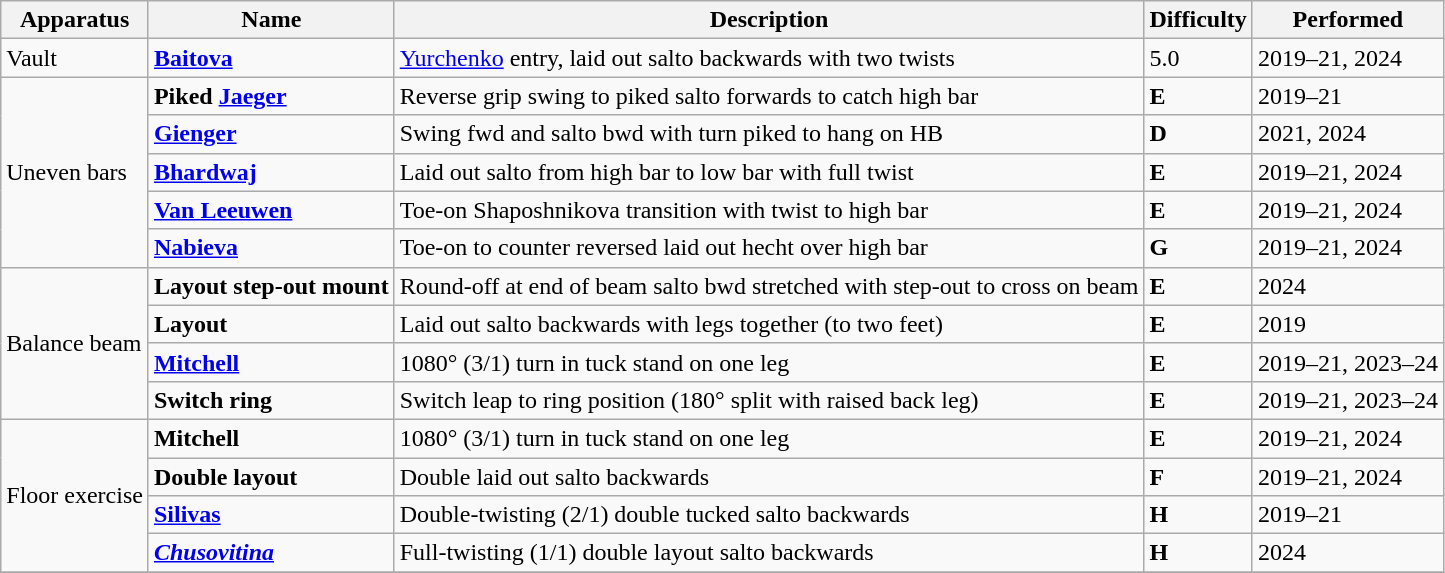<table class="wikitable">
<tr>
<th>Apparatus</th>
<th>Name</th>
<th>Description</th>
<th>Difficulty</th>
<th>Performed</th>
</tr>
<tr>
<td rowspan="1">Vault</td>
<td><a href='#'><strong>Baitova</strong></a></td>
<td><a href='#'>Yurchenko</a> entry, laid out salto backwards with two twists</td>
<td>5.0</td>
<td>2019–21, 2024</td>
</tr>
<tr>
<td rowspan="5">Uneven bars</td>
<td><strong>Piked <a href='#'>Jaeger</a></strong></td>
<td>Reverse grip swing to piked salto forwards to catch high bar</td>
<td><strong>E</strong></td>
<td>2019–21</td>
</tr>
<tr>
<td><a href='#'><strong>Gienger</strong></a></td>
<td>Swing fwd and salto bwd with  turn piked to hang on HB</td>
<td><strong>D</strong></td>
<td>2021, 2024</td>
</tr>
<tr>
<td><a href='#'><strong>Bhardwaj</strong></a></td>
<td>Laid out salto from high bar to low bar with full twist</td>
<td><strong>E</strong></td>
<td>2019–21, 2024</td>
</tr>
<tr>
<td><a href='#'><strong>Van Leeuwen</strong></a></td>
<td>Toe-on Shaposhnikova transition with  twist to high bar</td>
<td><strong>E</strong></td>
<td>2019–21, 2024</td>
</tr>
<tr>
<td><a href='#'><strong>Nabieva</strong></a></td>
<td>Toe-on to counter reversed laid out hecht over high bar</td>
<td><strong>G</strong></td>
<td>2019–21, 2024</td>
</tr>
<tr>
<td rowspan="4">Balance beam</td>
<td><strong>Layout step-out mount</strong></td>
<td>Round-off at end of beam salto bwd stretched with step-out to cross on beam</td>
<td><strong>E</strong></td>
<td>2024</td>
</tr>
<tr>
<td><strong>Layout</strong></td>
<td>Laid out salto backwards with legs together (to two feet)</td>
<td><strong>E</strong></td>
<td>2019</td>
</tr>
<tr>
<td><a href='#'><strong>Mitchell</strong></a></td>
<td>1080° (3/1) turn in tuck stand on one leg</td>
<td><strong>E</strong></td>
<td>2019–21, 2023–24</td>
</tr>
<tr>
<td><strong>Switch ring</strong></td>
<td>Switch leap to ring position (180° split with raised back leg)</td>
<td><strong>E</strong></td>
<td>2019–21, 2023–24</td>
</tr>
<tr>
<td rowspan="4">Floor exercise</td>
<td><strong>Mitchell</strong></td>
<td>1080° (3/1) turn in tuck stand on one leg</td>
<td><strong>E</strong></td>
<td>2019–21, 2024</td>
</tr>
<tr>
<td><strong>Double layout</strong></td>
<td>Double laid out salto backwards</td>
<td><strong>F</strong></td>
<td>2019–21, 2024</td>
</tr>
<tr>
<td><a href='#'><strong>Silivas</strong></a></td>
<td>Double-twisting (2/1) double tucked salto backwards</td>
<td><strong>H</strong></td>
<td>2019–21</td>
</tr>
<tr>
<td scope="row"><strong><em><a href='#'>Chusovitina</a></em></strong></td>
<td>Full-twisting (1/1) double layout salto backwards</td>
<td><strong>H</strong></td>
<td>2024</td>
</tr>
<tr>
</tr>
</table>
